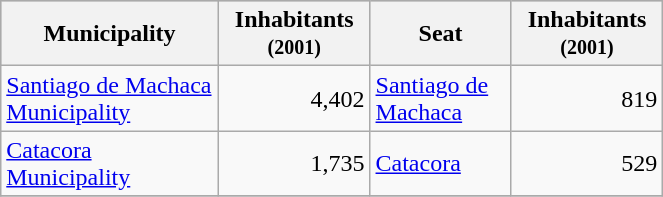<table class="wikitable" border="1" style="width:35%;" border="1">
<tr bgcolor=silver>
<th><strong>Municipality</strong></th>
<th><strong>Inhabitants <small> (2001)</small> </strong></th>
<th><strong>Seat</strong></th>
<th><strong>Inhabitants <small> (2001)</small> </strong></th>
</tr>
<tr>
<td><a href='#'>Santiago de Machaca Municipality</a></td>
<td align="right">4,402</td>
<td><a href='#'>Santiago de Machaca</a></td>
<td align="right">819</td>
</tr>
<tr>
<td><a href='#'>Catacora Municipality</a></td>
<td align="right">1,735</td>
<td><a href='#'>Catacora</a></td>
<td align="right">529</td>
</tr>
<tr>
</tr>
</table>
